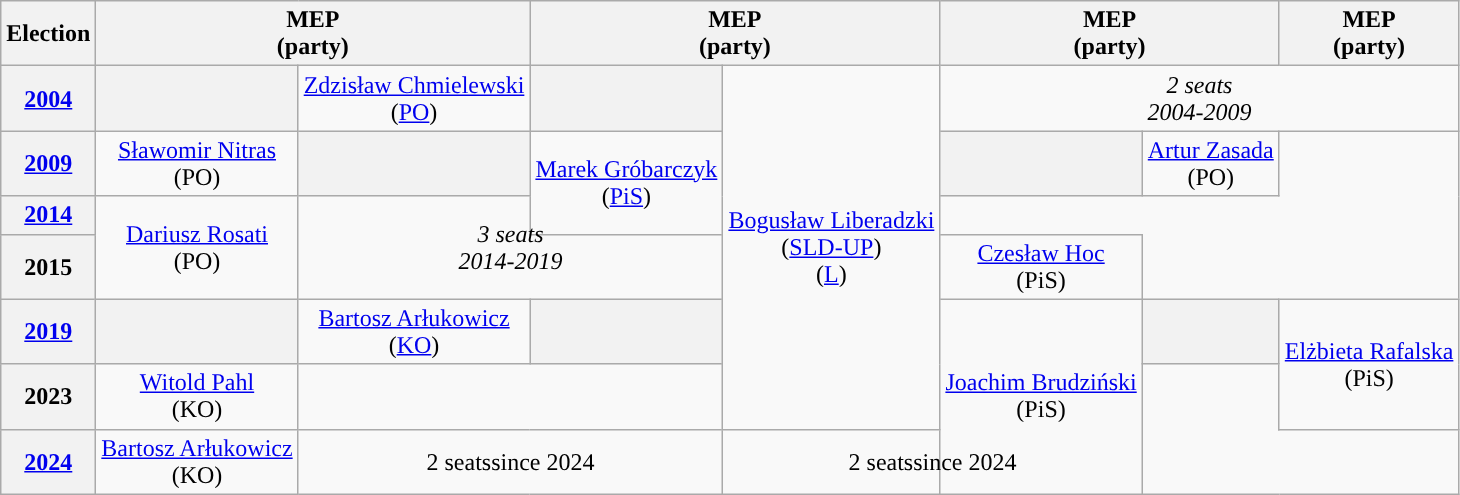<table class= "wikitable" style= "text-align:center">
<tr>
<th>Election</th>
<th colspan=2>MEP<br>(party)</th>
<th colspan=2>MEP<br>(party)</th>
<th colspan=2>MEP<br>(party)</th>
<th colspan=2>MEP<br>(party)</th>
</tr>
<tr>
<th><a href='#'>2004</a></th>
<th style="background-color: "></th>
<td rowspan=1><a href='#'>Zdzisław Chmielewski</a><br>(<a href='#'>PO</a>)</td>
<th style="background-color: "></th>
<td rowspan=6><a href='#'>Bogusław Liberadzki</a><br>(<a href='#'>SLD-UP</a>)<br>(<a href='#'>L</a>)</td>
<td colspan=4 rowspan=1><em>2 seats<br>2004-2009</em></td>
</tr>
<tr>
<th><a href='#'>2009</a></th>
<td rowspan=1><a href='#'>Sławomir Nitras</a><br>(PO)</td>
<th style="background-color: "></th>
<td rowspan=2><a href='#'>Marek Gróbarczyk</a><br>(<a href='#'>PiS</a>)</td>
<th style="background-color: "></th>
<td rowspan=1><a href='#'>Artur Zasada</a><br>(PO)</td>
</tr>
<tr>
<th><a href='#'>2014</a></th>
<td rowspan=2><a href='#'>Dariusz Rosati</a><br>(PO)</td>
<td colspan=2 rowspan=2><em>3 seats<br>2014-2019</td>
</tr>
<tr>
<th>2015</th>
<td rowspan=1><a href='#'>Czesław Hoc</a><br>(PiS)</td>
</tr>
<tr>
<th><a href='#'>2019</a></th>
<th style="background-color: "></th>
<td rowspan=1><a href='#'>Bartosz Arłukowicz</a><br>(<a href='#'>KO</a>)</td>
<th style="background-color: "></th>
<td rowspan=3><a href='#'>Joachim Brudziński</a><br>(PiS)</td>
<th style="background-color: "></th>
<td rowspan=2><a href='#'>Elżbieta Rafalska</a><br>(PiS)</td>
</tr>
<tr>
<th>2023</th>
<td rowspan=1><a href='#'>Witold Pahl</a><br>(KO)</td>
</tr>
<tr>
<th><a href='#'>2024</a></th>
<td><a href='#'>Bartosz Arłukowicz</a><br>(KO)</td>
<td colspan=2></em>2 seatssince 2024<em></td>
<td colspan=2></em>2 seatssince 2024<em></td>
</tr>
</table>
